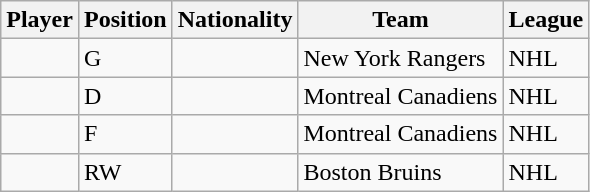<table class="wikitable sortable">
<tr>
<th colspan=1>Player</th>
<th colspan=1>Position</th>
<th colspan=1>Nationality</th>
<th colspan=1>Team</th>
<th colspan=1>League</th>
</tr>
<tr>
<td></td>
<td>G</td>
<td></td>
<td>New York Rangers</td>
<td>NHL</td>
</tr>
<tr>
<td></td>
<td>D</td>
<td></td>
<td>Montreal Canadiens</td>
<td>NHL</td>
</tr>
<tr>
<td></td>
<td>F</td>
<td></td>
<td>Montreal Canadiens</td>
<td>NHL</td>
</tr>
<tr>
<td></td>
<td>RW</td>
<td></td>
<td>Boston Bruins</td>
<td>NHL</td>
</tr>
</table>
